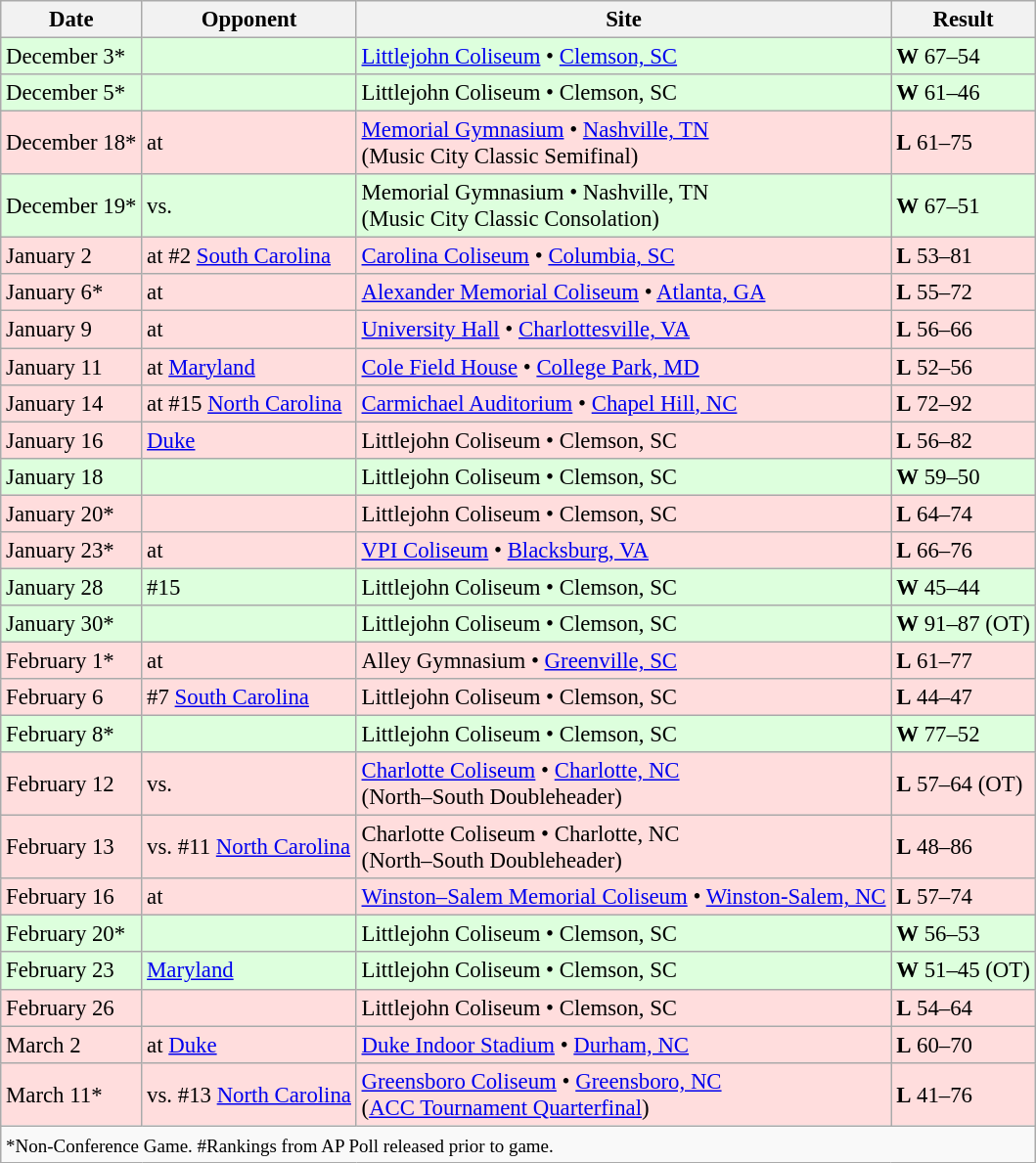<table class="wikitable" style="font-size:95%;">
<tr>
<th>Date</th>
<th>Opponent</th>
<th>Site</th>
<th>Result</th>
</tr>
<tr style="background: #ddffdd;">
<td>December 3*</td>
<td></td>
<td><a href='#'>Littlejohn Coliseum</a> • <a href='#'>Clemson, SC</a></td>
<td><strong>W</strong> 67–54</td>
</tr>
<tr style="background: #ddffdd;">
<td>December 5*</td>
<td></td>
<td>Littlejohn Coliseum • Clemson, SC</td>
<td><strong>W</strong> 61–46</td>
</tr>
<tr style="background: #ffdddd;">
<td>December 18*</td>
<td>at </td>
<td><a href='#'>Memorial Gymnasium</a> • <a href='#'>Nashville, TN</a><br>(Music City Classic Semifinal)</td>
<td><strong>L</strong> 61–75</td>
</tr>
<tr style="background: #ddffdd;">
<td>December 19*</td>
<td>vs. </td>
<td>Memorial Gymnasium • Nashville, TN<br>(Music City Classic Consolation)</td>
<td><strong>W</strong> 67–51</td>
</tr>
<tr style="background: #ffdddd;">
<td>January 2</td>
<td>at #2 <a href='#'>South Carolina</a></td>
<td><a href='#'>Carolina Coliseum</a> • <a href='#'>Columbia, SC</a></td>
<td><strong>L</strong> 53–81</td>
</tr>
<tr style="background: #ffdddd;">
<td>January 6*</td>
<td>at </td>
<td><a href='#'>Alexander Memorial Coliseum</a> • <a href='#'>Atlanta, GA</a></td>
<td><strong>L</strong> 55–72</td>
</tr>
<tr style="background: #ffdddd;">
<td>January 9</td>
<td>at </td>
<td><a href='#'>University Hall</a> • <a href='#'>Charlottesville, VA</a></td>
<td><strong>L</strong> 56–66</td>
</tr>
<tr style="background: #ffdddd;">
<td>January 11</td>
<td>at <a href='#'>Maryland</a></td>
<td><a href='#'>Cole Field House</a> • <a href='#'>College Park, MD</a></td>
<td><strong>L</strong> 52–56</td>
</tr>
<tr style="background: #ffdddd;">
<td>January 14</td>
<td>at #15 <a href='#'>North Carolina</a></td>
<td><a href='#'>Carmichael Auditorium</a> • <a href='#'>Chapel Hill, NC</a></td>
<td><strong>L</strong> 72–92</td>
</tr>
<tr style="background: #ffdddd;">
<td>January 16</td>
<td><a href='#'>Duke</a></td>
<td>Littlejohn Coliseum • Clemson, SC</td>
<td><strong>L</strong> 56–82</td>
</tr>
<tr style="background: #ddffdd;">
<td>January 18</td>
<td></td>
<td>Littlejohn Coliseum • Clemson, SC</td>
<td><strong>W</strong> 59–50</td>
</tr>
<tr style="background: #ffdddd;">
<td>January 20*</td>
<td></td>
<td>Littlejohn Coliseum • Clemson, SC</td>
<td><strong>L</strong> 64–74</td>
</tr>
<tr style="background: #ffdddd;">
<td>January 23*</td>
<td>at </td>
<td><a href='#'>VPI Coliseum</a> • <a href='#'>Blacksburg, VA</a></td>
<td><strong>L</strong> 66–76</td>
</tr>
<tr style="background: #ddffdd;">
<td>January 28</td>
<td>#15 </td>
<td>Littlejohn Coliseum • Clemson, SC</td>
<td><strong>W</strong> 45–44</td>
</tr>
<tr style="background: #ddffdd;">
<td>January 30*</td>
<td></td>
<td>Littlejohn Coliseum • Clemson, SC</td>
<td><strong>W</strong> 91–87 (OT)</td>
</tr>
<tr style="background: #ffdddd;">
<td>February 1*</td>
<td>at </td>
<td>Alley Gymnasium • <a href='#'>Greenville, SC</a></td>
<td><strong>L</strong> 61–77</td>
</tr>
<tr style="background: #ffdddd;">
<td>February 6</td>
<td>#7 <a href='#'>South Carolina</a></td>
<td>Littlejohn Coliseum • Clemson, SC</td>
<td><strong>L</strong> 44–47</td>
</tr>
<tr style="background: #ddffdd;">
<td>February 8*</td>
<td></td>
<td>Littlejohn Coliseum • Clemson, SC</td>
<td><strong>W</strong> 77–52</td>
</tr>
<tr style="background: #ffdddd;">
<td>February 12</td>
<td>vs. </td>
<td><a href='#'>Charlotte Coliseum</a> • <a href='#'>Charlotte, NC</a><br>(North–South Doubleheader)</td>
<td><strong>L</strong> 57–64 (OT)</td>
</tr>
<tr style="background: #ffdddd;">
<td>February 13</td>
<td>vs. #11 <a href='#'>North Carolina</a></td>
<td>Charlotte Coliseum • Charlotte, NC<br>(North–South Doubleheader)</td>
<td><strong>L</strong> 48–86</td>
</tr>
<tr style="background: #ffdddd;">
<td>February 16</td>
<td>at </td>
<td><a href='#'>Winston–Salem Memorial Coliseum</a> • <a href='#'>Winston-Salem, NC</a></td>
<td><strong>L</strong> 57–74</td>
</tr>
<tr style="background: #ddffdd;">
<td>February 20*</td>
<td></td>
<td>Littlejohn Coliseum • Clemson, SC</td>
<td><strong>W</strong> 56–53</td>
</tr>
<tr style="background: #ddffdd;">
<td>February 23</td>
<td><a href='#'>Maryland</a></td>
<td>Littlejohn Coliseum • Clemson, SC</td>
<td><strong>W</strong> 51–45 (OT)</td>
</tr>
<tr style="background: #ffdddd;">
<td>February 26</td>
<td></td>
<td>Littlejohn Coliseum • Clemson, SC</td>
<td><strong>L</strong> 54–64</td>
</tr>
<tr style="background: #ffdddd;">
<td>March 2</td>
<td>at <a href='#'>Duke</a></td>
<td><a href='#'>Duke Indoor Stadium</a> • <a href='#'>Durham, NC</a></td>
<td><strong>L</strong> 60–70</td>
</tr>
<tr style="background: #ffdddd;">
<td>March 11*</td>
<td>vs. #13 <a href='#'>North Carolina</a></td>
<td><a href='#'>Greensboro Coliseum</a> • <a href='#'>Greensboro, NC</a><br>(<a href='#'>ACC Tournament Quarterfinal</a>)</td>
<td><strong>L</strong> 41–76</td>
</tr>
<tr style="background:#f9f9f9;">
<td colspan=4><small>*Non-Conference Game. #Rankings from AP Poll released prior to game.</small></td>
</tr>
</table>
